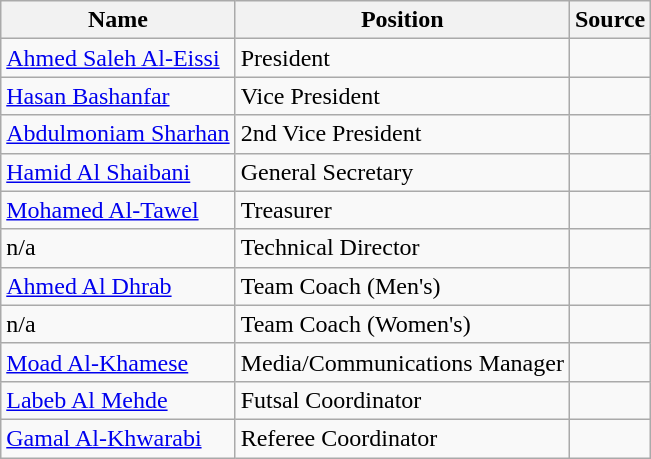<table class="wikitable">
<tr>
<th>Name</th>
<th>Position</th>
<th>Source</th>
</tr>
<tr>
<td> <a href='#'>Ahmed Saleh Al-Eissi</a></td>
<td>President</td>
<td></td>
</tr>
<tr>
<td> <a href='#'>Hasan Bashanfar</a></td>
<td>Vice President</td>
<td></td>
</tr>
<tr>
<td> <a href='#'>Abdulmoniam Sharhan</a></td>
<td>2nd Vice President</td>
<td></td>
</tr>
<tr>
<td> <a href='#'>Hamid Al Shaibani</a></td>
<td>General Secretary</td>
<td></td>
</tr>
<tr>
<td> <a href='#'>Mohamed Al-Tawel</a></td>
<td>Treasurer</td>
<td></td>
</tr>
<tr>
<td>n/a</td>
<td>Technical Director</td>
<td></td>
</tr>
<tr>
<td> <a href='#'>Ahmed Al Dhrab</a></td>
<td>Team Coach (Men's)</td>
<td></td>
</tr>
<tr>
<td>n/a</td>
<td>Team Coach (Women's)</td>
<td></td>
</tr>
<tr>
<td> <a href='#'>Moad Al-Khamese</a></td>
<td>Media/Communications Manager</td>
<td></td>
</tr>
<tr>
<td> <a href='#'>Labeb Al Mehde</a></td>
<td>Futsal Coordinator</td>
<td></td>
</tr>
<tr>
<td> <a href='#'>Gamal Al-Khwarabi</a></td>
<td>Referee Coordinator</td>
<td></td>
</tr>
</table>
